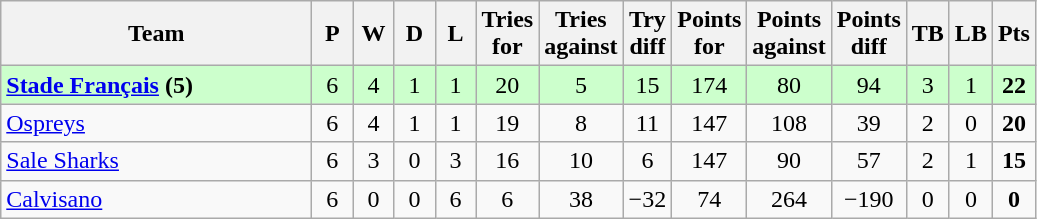<table class="wikitable" style="text-align: center;">
<tr>
<th width="200">Team</th>
<th width="20">P</th>
<th width="20">W</th>
<th width="20">D</th>
<th width="20">L</th>
<th width="20">Tries for</th>
<th width="20">Tries against</th>
<th width="20">Try diff</th>
<th width="20">Points for</th>
<th width="20">Points against</th>
<th width="25">Points diff</th>
<th width="20">TB</th>
<th width="20">LB</th>
<th width="20">Pts</th>
</tr>
<tr bgcolor=#ccffcc>
<td align=left> <strong><a href='#'>Stade Français</a> (5)</strong></td>
<td>6</td>
<td>4</td>
<td>1</td>
<td>1</td>
<td>20</td>
<td>5</td>
<td>15</td>
<td>174</td>
<td>80</td>
<td>94</td>
<td>3</td>
<td>1</td>
<td><strong>22</strong></td>
</tr>
<tr>
<td align=left> <a href='#'>Ospreys</a></td>
<td>6</td>
<td>4</td>
<td>1</td>
<td>1</td>
<td>19</td>
<td>8</td>
<td>11</td>
<td>147</td>
<td>108</td>
<td>39</td>
<td>2</td>
<td>0</td>
<td><strong>20</strong></td>
</tr>
<tr>
<td align=left> <a href='#'>Sale Sharks</a></td>
<td>6</td>
<td>3</td>
<td>0</td>
<td>3</td>
<td>16</td>
<td>10</td>
<td>6</td>
<td>147</td>
<td>90</td>
<td>57</td>
<td>2</td>
<td>1</td>
<td><strong>15</strong></td>
</tr>
<tr>
<td align=left> <a href='#'>Calvisano</a></td>
<td>6</td>
<td>0</td>
<td>0</td>
<td>6</td>
<td>6</td>
<td>38</td>
<td>−32</td>
<td>74</td>
<td>264</td>
<td>−190</td>
<td>0</td>
<td>0</td>
<td><strong>0</strong></td>
</tr>
</table>
